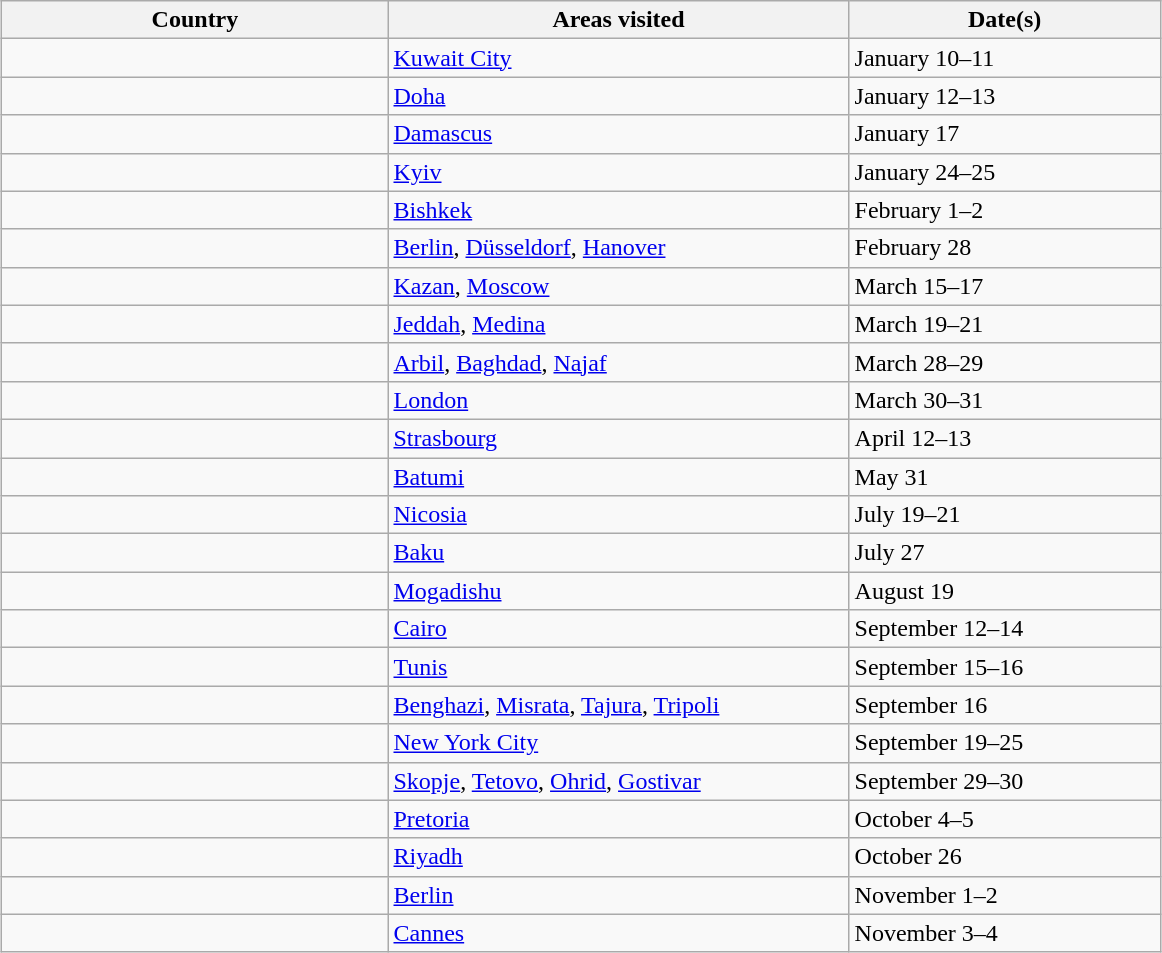<table class="wikitable" style="margin: 1em auto 1em auto">
<tr>
<th width=250>Country</th>
<th width=300>Areas visited</th>
<th width=200>Date(s)</th>
</tr>
<tr>
<td></td>
<td><a href='#'>Kuwait City</a></td>
<td>January 10–11</td>
</tr>
<tr>
<td></td>
<td><a href='#'>Doha</a></td>
<td>January 12–13</td>
</tr>
<tr>
<td></td>
<td><a href='#'>Damascus</a></td>
<td>January 17</td>
</tr>
<tr>
<td></td>
<td><a href='#'>Kyiv</a></td>
<td>January 24–25</td>
</tr>
<tr>
<td></td>
<td><a href='#'>Bishkek</a></td>
<td>February 1–2</td>
</tr>
<tr>
<td></td>
<td><a href='#'>Berlin</a>, <a href='#'>Düsseldorf</a>, <a href='#'>Hanover</a></td>
<td>February 28</td>
</tr>
<tr>
<td></td>
<td><a href='#'>Kazan</a>, <a href='#'>Moscow</a></td>
<td>March 15–17</td>
</tr>
<tr>
<td></td>
<td><a href='#'>Jeddah</a>, <a href='#'>Medina</a></td>
<td>March 19–21</td>
</tr>
<tr>
<td></td>
<td><a href='#'>Arbil</a>, <a href='#'>Baghdad</a>, <a href='#'>Najaf</a></td>
<td>March 28–29</td>
</tr>
<tr>
<td></td>
<td><a href='#'>London</a></td>
<td>March 30–31</td>
</tr>
<tr>
<td></td>
<td><a href='#'>Strasbourg</a></td>
<td>April 12–13</td>
</tr>
<tr>
<td></td>
<td><a href='#'>Batumi</a></td>
<td>May 31</td>
</tr>
<tr>
<td></td>
<td><a href='#'>Nicosia</a></td>
<td>July 19–21</td>
</tr>
<tr>
<td></td>
<td><a href='#'>Baku</a></td>
<td>July 27</td>
</tr>
<tr>
<td></td>
<td><a href='#'>Mogadishu</a></td>
<td>August 19</td>
</tr>
<tr>
<td></td>
<td><a href='#'>Cairo</a></td>
<td>September 12–14</td>
</tr>
<tr>
<td></td>
<td><a href='#'>Tunis</a></td>
<td>September 15–16</td>
</tr>
<tr>
<td></td>
<td><a href='#'>Benghazi</a>, <a href='#'>Misrata</a>, <a href='#'>Tajura</a>, <a href='#'>Tripoli</a></td>
<td>September 16</td>
</tr>
<tr>
<td></td>
<td><a href='#'>New York City</a></td>
<td>September 19–25</td>
</tr>
<tr>
<td></td>
<td><a href='#'>Skopje</a>, <a href='#'>Tetovo</a>, <a href='#'>Ohrid</a>, <a href='#'>Gostivar</a></td>
<td>September 29–30</td>
</tr>
<tr>
<td></td>
<td><a href='#'>Pretoria</a></td>
<td>October 4–5</td>
</tr>
<tr>
<td></td>
<td><a href='#'>Riyadh</a></td>
<td>October 26</td>
</tr>
<tr>
<td></td>
<td><a href='#'>Berlin</a></td>
<td>November 1–2</td>
</tr>
<tr>
<td></td>
<td><a href='#'>Cannes</a></td>
<td>November 3–4</td>
</tr>
</table>
